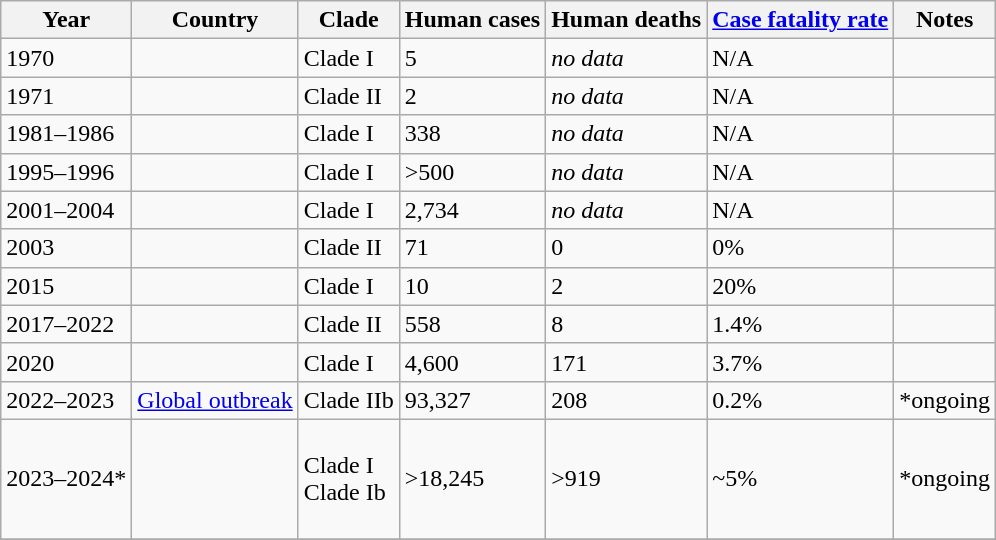<table class="wikitable sortable">
<tr>
<th>Year</th>
<th>Country</th>
<th>Clade</th>
<th data-sort-type="number">Human cases</th>
<th data-sort-type="number">Human deaths</th>
<th data-sort-type="number"><a href='#'>Case fatality rate</a></th>
<th>Notes</th>
</tr>
<tr>
<td>1970</td>
<td></td>
<td>Clade I</td>
<td>5</td>
<td><em> no data</em></td>
<td>N/A</td>
<td></td>
</tr>
<tr>
<td>1971</td>
<td></td>
<td>Clade II</td>
<td>2</td>
<td><em> no data</em></td>
<td>N/A</td>
<td></td>
</tr>
<tr>
<td>1981–1986</td>
<td></td>
<td>Clade I</td>
<td>338</td>
<td><em> no data</em></td>
<td>N/A</td>
<td></td>
</tr>
<tr>
<td>1995–1996</td>
<td></td>
<td>Clade I</td>
<td>>500</td>
<td><em> no data</em></td>
<td>N/A</td>
<td></td>
</tr>
<tr>
<td>2001–2004</td>
<td></td>
<td>Clade I</td>
<td>2,734</td>
<td><em> no data</em></td>
<td>N/A</td>
<td></td>
</tr>
<tr>
<td>2003</td>
<td></td>
<td>Clade II</td>
<td>71</td>
<td>0</td>
<td>0%</td>
<td></td>
</tr>
<tr>
<td>2015</td>
<td></td>
<td>Clade I</td>
<td>10</td>
<td>2</td>
<td>20%</td>
<td></td>
</tr>
<tr>
<td>2017–2022</td>
<td></td>
<td>Clade II</td>
<td>558</td>
<td>8</td>
<td>1.4%</td>
<td></td>
</tr>
<tr>
<td>2020</td>
<td></td>
<td>Clade I</td>
<td>4,600</td>
<td>171</td>
<td>3.7%</td>
<td></td>
</tr>
<tr>
<td>2022–2023</td>
<td><a href='#'>Global outbreak</a></td>
<td>Clade IIb</td>
<td>93,327</td>
<td>208</td>
<td>0.2%</td>
<td>*ongoing</td>
</tr>
<tr>
<td>2023–2024*</td>
<td><br><br><br><br></td>
<td>Clade I<br>Clade Ib</td>
<td>>18,245</td>
<td>>919</td>
<td>~5%</td>
<td>*ongoing</td>
</tr>
<tr }>
</tr>
</table>
